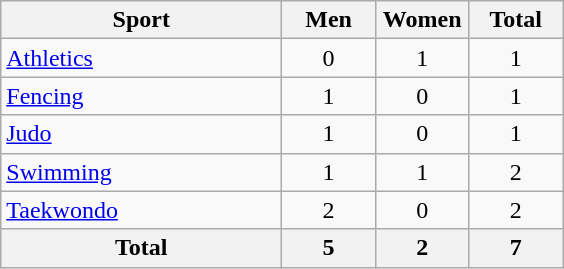<table class="wikitable sortable" style="text-align:center;">
<tr>
<th width=180>Sport</th>
<th width=55>Men</th>
<th width=55>Women</th>
<th width=55>Total</th>
</tr>
<tr>
<td align=left><a href='#'>Athletics</a></td>
<td>0</td>
<td>1</td>
<td>1</td>
</tr>
<tr>
<td align=left><a href='#'>Fencing</a></td>
<td>1</td>
<td>0</td>
<td>1</td>
</tr>
<tr>
<td align=left><a href='#'>Judo</a></td>
<td>1</td>
<td>0</td>
<td>1</td>
</tr>
<tr>
<td align=left><a href='#'>Swimming</a></td>
<td>1</td>
<td>1</td>
<td>2</td>
</tr>
<tr>
<td align=left><a href='#'>Taekwondo</a></td>
<td>2</td>
<td>0</td>
<td>2</td>
</tr>
<tr>
<th>Total</th>
<th>5</th>
<th>2</th>
<th>7</th>
</tr>
</table>
